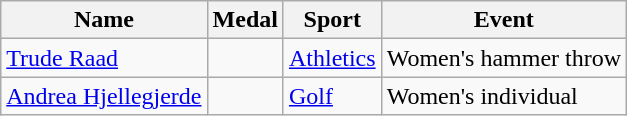<table class="wikitable sortable">
<tr>
<th>Name</th>
<th>Medal</th>
<th>Sport</th>
<th>Event</th>
</tr>
<tr>
<td><a href='#'>Trude Raad</a></td>
<td></td>
<td><a href='#'>Athletics</a></td>
<td>Women's hammer throw</td>
</tr>
<tr>
<td><a href='#'>Andrea Hjellegjerde</a></td>
<td></td>
<td><a href='#'>Golf</a></td>
<td>Women's individual</td>
</tr>
</table>
